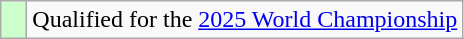<table class="wikitable"style="text-align:left">
<tr>
<td width=10px bgcolor=#ccffcc></td>
<td>Qualified for the <a href='#'>2025 World Championship</a></td>
</tr>
</table>
